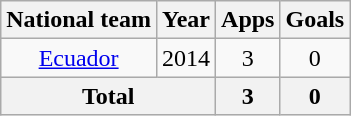<table class="wikitable" style="text-align:center">
<tr>
<th>National team</th>
<th>Year</th>
<th>Apps</th>
<th>Goals</th>
</tr>
<tr>
<td><a href='#'>Ecuador</a></td>
<td>2014</td>
<td>3</td>
<td>0</td>
</tr>
<tr>
<th colspan="2">Total</th>
<th>3</th>
<th>0</th>
</tr>
</table>
